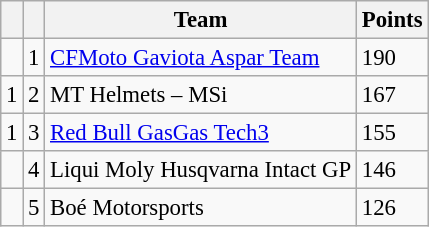<table class="wikitable" style="font-size: 95%;">
<tr>
<th></th>
<th></th>
<th>Team</th>
<th>Points</th>
</tr>
<tr>
<td></td>
<td align=center>1</td>
<td> <a href='#'>CFMoto Gaviota Aspar Team</a></td>
<td align=left>190</td>
</tr>
<tr>
<td> 1</td>
<td align=center>2</td>
<td> MT Helmets – MSi</td>
<td align=left>167</td>
</tr>
<tr>
<td> 1</td>
<td align=center>3</td>
<td> <a href='#'>Red Bull GasGas Tech3</a></td>
<td align=left>155</td>
</tr>
<tr>
<td></td>
<td align=center>4</td>
<td> Liqui Moly Husqvarna Intact GP</td>
<td align=left>146</td>
</tr>
<tr>
<td></td>
<td align=center>5</td>
<td> Boé Motorsports</td>
<td align=left>126</td>
</tr>
</table>
